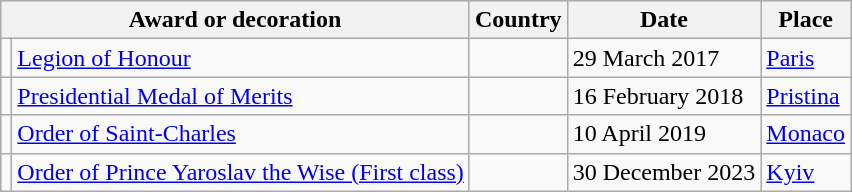<table class="wikitable" style="text-align:left;">
<tr>
<th colspan="2">Award or decoration</th>
<th>Country</th>
<th>Date</th>
<th>Place</th>
</tr>
<tr>
<td></td>
<td><a href='#'>Legion of Honour</a></td>
<td></td>
<td>29 March 2017</td>
<td><a href='#'>Paris</a></td>
</tr>
<tr>
<td></td>
<td><a href='#'>Presidential Medal of Merits</a></td>
<td></td>
<td>16 February 2018</td>
<td><a href='#'>Pristina</a></td>
</tr>
<tr>
<td></td>
<td><a href='#'>Order of Saint-Charles</a></td>
<td></td>
<td>10 April 2019</td>
<td><a href='#'>Monaco</a></td>
</tr>
<tr>
<td></td>
<td><a href='#'>Order of Prince Yaroslav the Wise (First class)</a></td>
<td></td>
<td>30 December 2023</td>
<td><a href='#'>Kyiv</a></td>
</tr>
</table>
